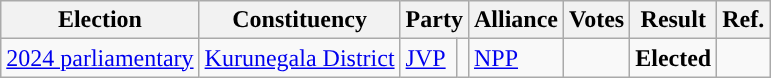<table class="wikitable" style="text-align:left;">
<tr>
<th scope=col>Election</th>
<th scope=col>Constituency</th>
<th scope=col colspan="2">Party</th>
<th scope=col>Alliance</th>
<th scope=col>Votes</th>
<th scope=col>Result</th>
<th scope=col>Ref.</th>
</tr>
<tr>
<td><a href='#'>2024 parliamentary</a></td>
<td><a href='#'>Kurunegala District</a></td>
<td><a href='#'>JVP</a></td>
<td rowspan="8" style="background:"></td>
<td><a href='#'>NPP</a></td>
<td align=right></td>
<td><strong>Elected</strong></td>
<td></td>
</tr>
</table>
